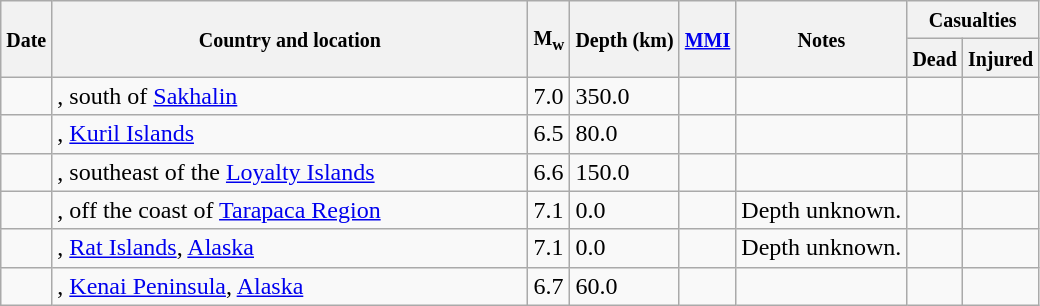<table class="wikitable sortable sort-under" style="border:1px black; margin-left:1em;">
<tr>
<th rowspan="2"><small>Date</small></th>
<th rowspan="2" style="width: 310px"><small>Country and location</small></th>
<th rowspan="2"><small>M<sub>w</sub></small></th>
<th rowspan="2"><small>Depth (km)</small></th>
<th rowspan="2"><small><a href='#'>MMI</a></small></th>
<th rowspan="2" class="unsortable"><small>Notes</small></th>
<th colspan="2"><small>Casualties</small></th>
</tr>
<tr>
<th><small>Dead</small></th>
<th><small>Injured</small></th>
</tr>
<tr>
<td></td>
<td>, south of <a href='#'>Sakhalin</a></td>
<td>7.0</td>
<td>350.0</td>
<td></td>
<td></td>
<td></td>
<td></td>
</tr>
<tr>
<td></td>
<td>, <a href='#'>Kuril Islands</a></td>
<td>6.5</td>
<td>80.0</td>
<td></td>
<td></td>
<td></td>
<td></td>
</tr>
<tr>
<td></td>
<td>, southeast of the <a href='#'>Loyalty Islands</a></td>
<td>6.6</td>
<td>150.0</td>
<td></td>
<td></td>
<td></td>
<td></td>
</tr>
<tr>
<td></td>
<td>, off the coast of <a href='#'>Tarapaca Region</a></td>
<td>7.1</td>
<td>0.0</td>
<td></td>
<td>Depth unknown.</td>
<td></td>
<td></td>
</tr>
<tr>
<td></td>
<td>, <a href='#'>Rat Islands</a>, <a href='#'>Alaska</a></td>
<td>7.1</td>
<td>0.0</td>
<td></td>
<td>Depth unknown.</td>
<td></td>
<td></td>
</tr>
<tr>
<td></td>
<td>, <a href='#'>Kenai Peninsula</a>, <a href='#'>Alaska</a></td>
<td>6.7</td>
<td>60.0</td>
<td></td>
<td></td>
<td></td>
<td></td>
</tr>
</table>
